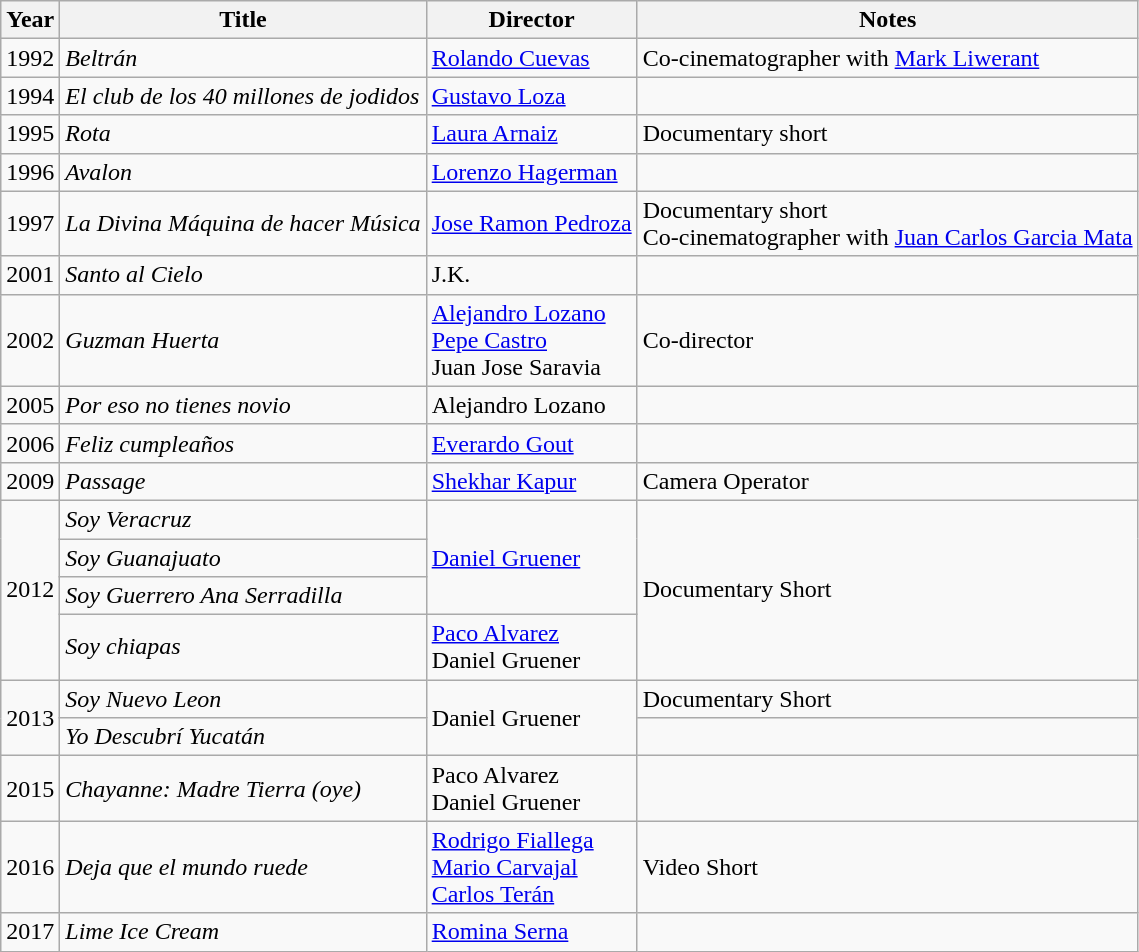<table class="wikitable">
<tr>
<th>Year</th>
<th>Title</th>
<th>Director</th>
<th class="unsortable">Notes</th>
</tr>
<tr>
<td>1992</td>
<td><em>Beltrán</em></td>
<td><a href='#'>Rolando Cuevas</a></td>
<td>Co-cinematographer with <a href='#'>Mark Liwerant</a></td>
</tr>
<tr>
<td>1994</td>
<td><em>El club de los 40 millones de jodidos</em></td>
<td><a href='#'>Gustavo Loza</a></td>
<td></td>
</tr>
<tr>
<td>1995</td>
<td><em>Rota</em></td>
<td><a href='#'>Laura Arnaiz</a></td>
<td>Documentary short</td>
</tr>
<tr>
<td>1996</td>
<td><em>Avalon</em></td>
<td><a href='#'>Lorenzo Hagerman</a></td>
<td></td>
</tr>
<tr>
<td>1997</td>
<td><em>La Divina Máquina de hacer Música</em></td>
<td><a href='#'>Jose Ramon Pedroza</a></td>
<td>Documentary short<br>Co-cinematographer with <a href='#'>Juan Carlos Garcia Mata</a></td>
</tr>
<tr>
<td>2001</td>
<td><em>Santo al Cielo</em></td>
<td>J.K.</td>
<td></td>
</tr>
<tr>
<td>2002</td>
<td><em>Guzman Huerta</em></td>
<td><a href='#'>Alejandro Lozano</a><br><a href='#'>Pepe Castro</a><br>Juan Jose Saravia</td>
<td>Co-director</td>
</tr>
<tr>
<td>2005</td>
<td><em>Por eso no tienes novio</em></td>
<td>Alejandro Lozano</td>
<td></td>
</tr>
<tr>
<td>2006</td>
<td><em>Feliz cumpleaños</em></td>
<td><a href='#'>Everardo Gout</a></td>
<td></td>
</tr>
<tr>
<td>2009</td>
<td><em>Passage</em></td>
<td><a href='#'>Shekhar Kapur</a></td>
<td>Camera Operator</td>
</tr>
<tr>
<td rowspan= 4>2012</td>
<td><em>Soy Veracruz</em></td>
<td rowspan= 3><a href='#'>Daniel Gruener</a></td>
<td rowspan= 4>Documentary Short</td>
</tr>
<tr>
<td><em>Soy Guanajuato</em></td>
</tr>
<tr>
<td><em>Soy Guerrero Ana Serradilla</em></td>
</tr>
<tr>
<td><em>Soy chiapas</em></td>
<td><a href='#'>Paco Alvarez</a><br>Daniel Gruener</td>
</tr>
<tr>
<td rowspan= 2>2013</td>
<td><em>Soy Nuevo Leon</em></td>
<td rowspan= 2>Daniel Gruener</td>
<td>Documentary Short</td>
</tr>
<tr>
<td><em>Yo Descubrí Yucatán</em></td>
<td></td>
</tr>
<tr>
<td>2015</td>
<td><em>Chayanne: Madre Tierra (oye)</em></td>
<td>Paco Alvarez<br>Daniel Gruener</td>
<td></td>
</tr>
<tr>
<td>2016</td>
<td><em>Deja que el mundo ruede</em></td>
<td><a href='#'>Rodrigo Fiallega</a><br><a href='#'>Mario Carvajal</a><br><a href='#'>Carlos Terán</a></td>
<td>Video Short</td>
</tr>
<tr>
<td>2017</td>
<td><em>Lime Ice Cream</em></td>
<td><a href='#'>Romina Serna</a></td>
<td></td>
</tr>
</table>
